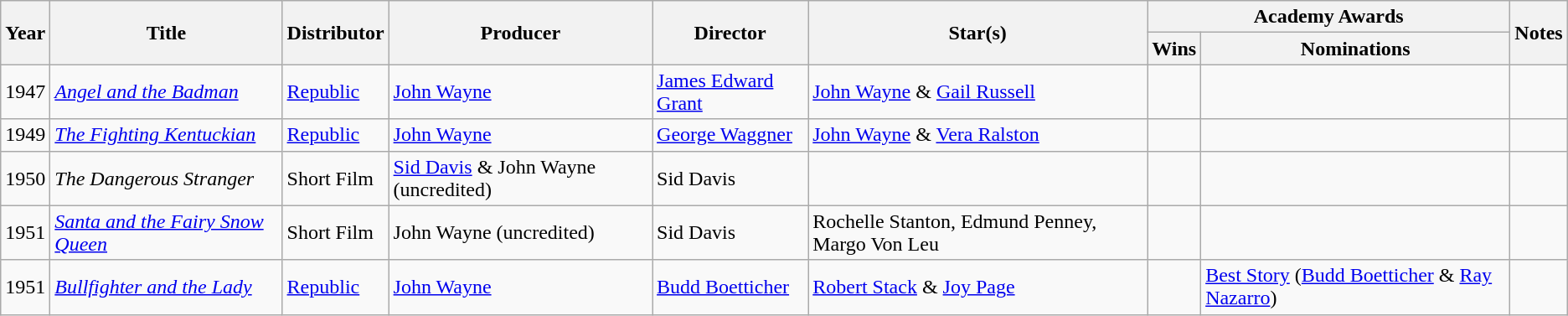<table class="wikitable sortable">
<tr>
<th rowspan="2">Year</th>
<th rowspan="2">Title</th>
<th rowspan="2">Distributor</th>
<th rowspan="2">Producer</th>
<th rowspan="2">Director</th>
<th rowspan="2">Star(s)</th>
<th colspan="2">Academy Awards</th>
<th rowspan="2">Notes</th>
</tr>
<tr>
<th>Wins</th>
<th>Nominations</th>
</tr>
<tr>
<td>1947</td>
<td><em><a href='#'>Angel and the Badman</a></em></td>
<td><a href='#'>Republic</a></td>
<td><a href='#'>John Wayne</a></td>
<td><a href='#'>James Edward Grant</a></td>
<td><a href='#'>John Wayne</a> & <a href='#'>Gail Russell</a></td>
<td></td>
<td></td>
<td></td>
</tr>
<tr>
<td>1949</td>
<td><em><a href='#'>The Fighting Kentuckian</a></em></td>
<td><a href='#'>Republic</a></td>
<td><a href='#'>John Wayne</a></td>
<td><a href='#'>George Waggner</a></td>
<td><a href='#'>John Wayne</a> & <a href='#'>Vera Ralston</a></td>
<td></td>
<td></td>
<td></td>
</tr>
<tr>
<td>1950</td>
<td><em>The Dangerous Stranger</em></td>
<td>Short Film</td>
<td><a href='#'>Sid Davis</a> & John Wayne (uncredited)</td>
<td>Sid Davis</td>
<td></td>
<td></td>
<td></td>
<td></td>
</tr>
<tr>
<td>1951</td>
<td><em><a href='#'>Santa and the Fairy Snow Queen</a></em></td>
<td>Short Film</td>
<td>John Wayne (uncredited)</td>
<td>Sid Davis</td>
<td>Rochelle Stanton, Edmund Penney, Margo Von Leu</td>
<td></td>
<td></td>
<td></td>
</tr>
<tr>
<td>1951</td>
<td><em><a href='#'>Bullfighter and the Lady</a></em></td>
<td><a href='#'>Republic</a></td>
<td><a href='#'>John Wayne</a></td>
<td><a href='#'>Budd Boetticher</a></td>
<td><a href='#'>Robert Stack</a> & <a href='#'>Joy Page</a></td>
<td></td>
<td><a href='#'>Best Story</a> (<a href='#'>Budd Boetticher</a> & <a href='#'>Ray Nazarro</a>)</td>
<td></td>
</tr>
</table>
